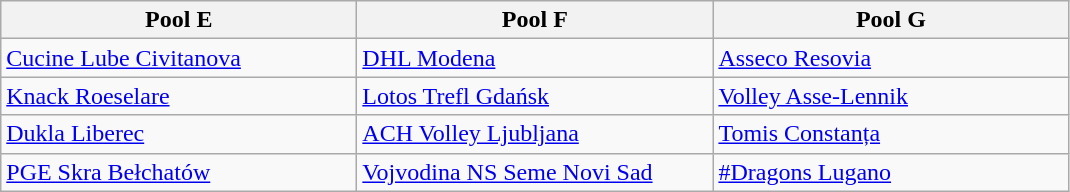<table class="wikitable">
<tr>
<th width=230>Pool E</th>
<th width=230>Pool F</th>
<th width=230>Pool G</th>
</tr>
<tr>
<td> <a href='#'>Cucine Lube Civitanova</a></td>
<td> <a href='#'>DHL Modena</a></td>
<td> <a href='#'>Asseco Resovia</a></td>
</tr>
<tr>
<td> <a href='#'>Knack Roeselare</a></td>
<td> <a href='#'>Lotos Trefl Gdańsk</a></td>
<td> <a href='#'>Volley Asse-Lennik</a></td>
</tr>
<tr>
<td> <a href='#'>Dukla Liberec</a></td>
<td> <a href='#'>ACH Volley Ljubljana</a></td>
<td> <a href='#'>Tomis Constanța</a></td>
</tr>
<tr>
<td> <a href='#'>PGE Skra Bełchatów</a></td>
<td> <a href='#'>Vojvodina NS Seme Novi Sad</a></td>
<td> <a href='#'>#Dragons Lugano</a></td>
</tr>
</table>
